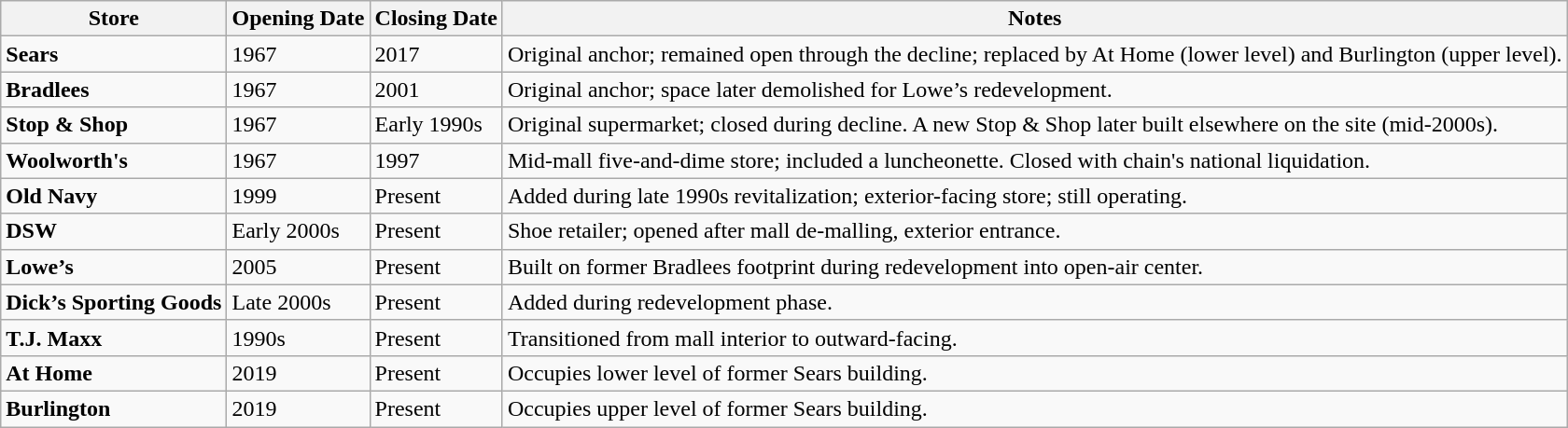<table class="wikitable">
<tr>
<th>Store</th>
<th>Opening Date</th>
<th>Closing Date</th>
<th>Notes</th>
</tr>
<tr>
<td><strong>Sears</strong></td>
<td>1967</td>
<td>2017</td>
<td>Original anchor; remained open through the decline; replaced by At Home (lower level) and Burlington (upper level).</td>
</tr>
<tr>
<td><strong>Bradlees</strong></td>
<td>1967</td>
<td>2001</td>
<td>Original anchor; space later demolished for Lowe’s redevelopment.</td>
</tr>
<tr>
<td><strong>Stop & Shop</strong></td>
<td>1967</td>
<td>Early 1990s</td>
<td>Original supermarket; closed during decline. A new Stop & Shop later built elsewhere on the site (mid-2000s).</td>
</tr>
<tr>
<td><strong>Woolworth's</strong></td>
<td>1967</td>
<td>1997</td>
<td>Mid-mall five-and-dime store; included a luncheonette. Closed with chain's national liquidation.</td>
</tr>
<tr>
<td><strong>Old Navy</strong></td>
<td>1999</td>
<td>Present</td>
<td>Added during late 1990s revitalization; exterior-facing store; still operating.</td>
</tr>
<tr>
<td><strong>DSW</strong></td>
<td>Early 2000s</td>
<td>Present</td>
<td>Shoe retailer; opened after mall de-malling, exterior entrance.</td>
</tr>
<tr>
<td><strong>Lowe’s</strong></td>
<td>2005</td>
<td>Present</td>
<td>Built on former Bradlees footprint during redevelopment into open-air center.</td>
</tr>
<tr>
<td><strong>Dick’s Sporting Goods</strong></td>
<td>Late 2000s</td>
<td>Present</td>
<td>Added during redevelopment phase.</td>
</tr>
<tr>
<td><strong>T.J. Maxx</strong></td>
<td>1990s</td>
<td>Present</td>
<td>Transitioned from mall interior to outward-facing.</td>
</tr>
<tr>
<td><strong>At Home</strong></td>
<td>2019</td>
<td>Present</td>
<td>Occupies lower level of former Sears building.</td>
</tr>
<tr>
<td><strong>Burlington</strong></td>
<td>2019</td>
<td>Present</td>
<td>Occupies upper level of former Sears building.</td>
</tr>
</table>
